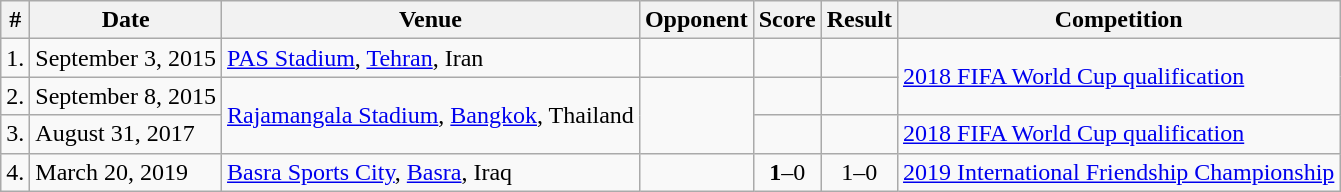<table class="wikitable" style="font-size:100%;">
<tr>
<th>#</th>
<th>Date</th>
<th>Venue</th>
<th>Opponent</th>
<th>Score</th>
<th>Result</th>
<th>Competition</th>
</tr>
<tr>
<td>1.</td>
<td>September 3, 2015</td>
<td><a href='#'>PAS Stadium</a>, <a href='#'>Tehran</a>, Iran</td>
<td></td>
<td></td>
<td></td>
<td rowspan="2"><a href='#'>2018 FIFA World Cup qualification</a></td>
</tr>
<tr>
<td>2.</td>
<td>September 8, 2015</td>
<td rowspan="2"><a href='#'>Rajamangala Stadium</a>, <a href='#'>Bangkok</a>, Thailand</td>
<td rowspan="2"></td>
<td></td>
<td></td>
</tr>
<tr>
<td>3.</td>
<td>August 31, 2017</td>
<td></td>
<td></td>
<td><a href='#'>2018 FIFA World Cup qualification</a></td>
</tr>
<tr>
<td>4.</td>
<td>March 20, 2019</td>
<td><a href='#'>Basra Sports City</a>, <a href='#'>Basra</a>, Iraq</td>
<td></td>
<td align=center><strong>1</strong>–0</td>
<td align=center>1–0</td>
<td><a href='#'>2019 International Friendship Championship</a></td>
</tr>
</table>
